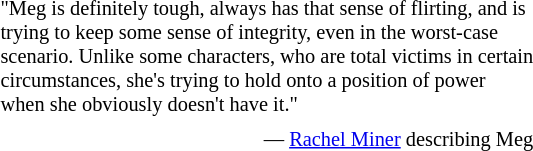<table class="toccolours" style="float: right; margin-left: 1em; margin-right: 2em; font-size: 85%; width:27em; max-width: 40%;" cellspacing="5">
<tr>
<td style="text-align: left;">"Meg is definitely tough, always has that sense of flirting, and is trying to keep some sense of integrity, even in the worst-case scenario. Unlike some characters, who are total victims in certain circumstances, she's trying to hold onto a position of power when she obviously doesn't have it."</td>
</tr>
<tr>
<td style="text-align: right;"> — <a href='#'>Rachel Miner</a> describing Meg</td>
</tr>
</table>
